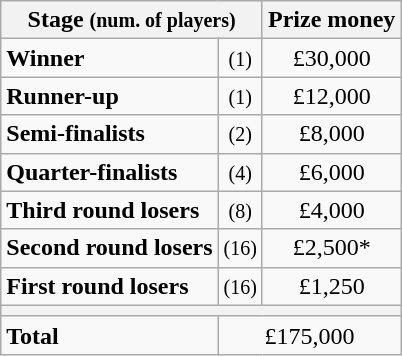<table class="wikitable">
<tr>
<th colspan=2>Stage <small>(num. of players)</small></th>
<th>Prize money</th>
</tr>
<tr>
<td><strong>Winner</strong></td>
<td align=center><small>(1)</small></td>
<td align=center>£30,000</td>
</tr>
<tr>
<td><strong>Runner-up</strong></td>
<td align=center><small>(1)</small></td>
<td align=center>£12,000</td>
</tr>
<tr>
<td><strong>Semi-finalists</strong></td>
<td align=center><small>(2)</small></td>
<td align=center>£8,000</td>
</tr>
<tr>
<td><strong>Quarter-finalists</strong></td>
<td align=center><small>(4)</small></td>
<td align=center>£6,000</td>
</tr>
<tr>
<td><strong>Third round losers</strong></td>
<td align=center><small>(8)</small></td>
<td align=center>£4,000</td>
</tr>
<tr>
<td><strong>Second round losers</strong></td>
<td align=center><small>(16)</small></td>
<td align=center>£2,500*</td>
</tr>
<tr>
<td><strong>First round losers</strong></td>
<td align=center><small>(16)</small></td>
<td align=center>£1,250</td>
</tr>
<tr>
<th colspan=3></th>
</tr>
<tr>
<td><strong>Total</strong></td>
<td align=center colspan=2>£175,000</td>
</tr>
</table>
